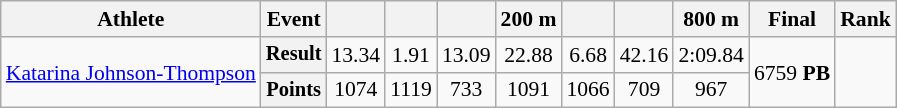<table class="wikitable" style="font-size:90%;">
<tr>
<th>Athlete</th>
<th>Event</th>
<th></th>
<th></th>
<th></th>
<th>200 m</th>
<th></th>
<th></th>
<th>800 m</th>
<th>Final</th>
<th>Rank</th>
</tr>
<tr align=center>
<td style="text-align:left;" rowspan="2"><a href='#'>Katarina Johnson-Thompson</a></td>
<th style="font-size:95%">Result</th>
<td>13.34</td>
<td>1.91</td>
<td>13.09</td>
<td>22.88</td>
<td>6.68</td>
<td>42.16</td>
<td>2:09.84</td>
<td rowspan="2">6759 <strong>PB</strong></td>
<td rowspan="2"></td>
</tr>
<tr align=center>
<th style="font-size:95%">Points</th>
<td>1074</td>
<td>1119</td>
<td>733</td>
<td>1091</td>
<td>1066</td>
<td>709</td>
<td>967</td>
</tr>
</table>
